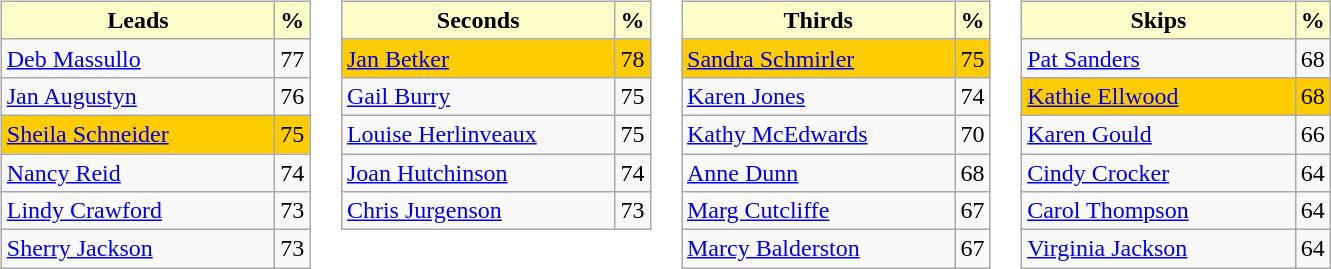<table>
<tr>
<td valign=top><br><table class="wikitable">
<tr>
<th style="background:#ffc; width:175px;">Leads</th>
<th style="background:#ffc;">%</th>
</tr>
<tr>
<td> <a href='#'>Deb Massullo</a></td>
<td>77</td>
</tr>
<tr>
<td> <a href='#'>Jan Augustyn</a></td>
<td>76</td>
</tr>
<tr bgcolor=#FFCC00>
<td> <a href='#'>Sheila Schneider</a></td>
<td>75</td>
</tr>
<tr>
<td> <a href='#'>Nancy Reid</a></td>
<td>74</td>
</tr>
<tr>
<td> <a href='#'>Lindy Crawford</a></td>
<td>73</td>
</tr>
<tr>
<td> <a href='#'>Sherry Jackson</a></td>
<td>73</td>
</tr>
</table>
</td>
<td valign=top><br><table class="wikitable">
<tr>
<th style="background:#ffc; width:175px;">Seconds</th>
<th style="background:#ffc;">%</th>
</tr>
<tr bgcolor=#FFCC00>
<td> <a href='#'>Jan Betker</a></td>
<td>78</td>
</tr>
<tr>
<td> <a href='#'>Gail Burry</a></td>
<td>75</td>
</tr>
<tr>
<td> <a href='#'>Louise Herlinveaux</a></td>
<td>75</td>
</tr>
<tr>
<td> <a href='#'>Joan Hutchinson</a></td>
<td>74</td>
</tr>
<tr>
<td> <a href='#'>Chris Jurgenson</a></td>
<td>73</td>
</tr>
</table>
</td>
<td valign=top><br><table class="wikitable">
<tr>
<th style="background:#ffc; width:175px;">Thirds</th>
<th style="background:#ffc;">%</th>
</tr>
<tr bgcolor=#FFCC00>
<td> <a href='#'>Sandra Schmirler</a></td>
<td>75</td>
</tr>
<tr>
<td> <a href='#'>Karen Jones</a></td>
<td>74</td>
</tr>
<tr>
<td> <a href='#'>Kathy McEdwards</a></td>
<td>70</td>
</tr>
<tr>
<td> <a href='#'>Anne Dunn</a></td>
<td>68</td>
</tr>
<tr>
<td> <a href='#'>Marg Cutcliffe</a></td>
<td>67</td>
</tr>
<tr>
<td> <a href='#'>Marcy Balderston</a></td>
<td>67</td>
</tr>
</table>
</td>
<td valign=top><br><table class="wikitable">
<tr>
<th style="background:#ffc; width:175px;">Skips</th>
<th style="background:#ffc;">%</th>
</tr>
<tr>
<td> <a href='#'>Pat Sanders</a></td>
<td>68</td>
</tr>
<tr bgcolor=#FFCC00>
<td> <a href='#'>Kathie Ellwood</a></td>
<td>68</td>
</tr>
<tr>
<td> <a href='#'>Karen Gould</a></td>
<td>66</td>
</tr>
<tr>
<td> <a href='#'>Cindy Crocker</a></td>
<td>64</td>
</tr>
<tr>
<td> <a href='#'>Carol Thompson</a></td>
<td>64</td>
</tr>
<tr>
<td> <a href='#'>Virginia Jackson</a></td>
<td>64</td>
</tr>
</table>
</td>
</tr>
</table>
